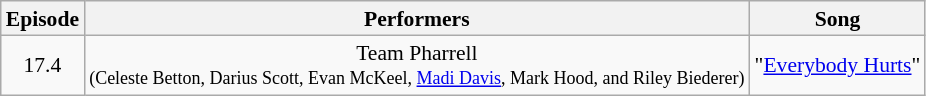<table class="wikitable" style="text-align:center; font-size:90%; line-height:16px;">
<tr>
<th>Episode</th>
<th>Performers</th>
<th>Song</th>
</tr>
<tr>
<td>17.4</td>
<td>Team Pharrell <br><small>(Celeste Betton, Darius Scott, Evan McKeel, <a href='#'>Madi Davis</a>, Mark Hood, and Riley Biederer)</small></td>
<td>"<a href='#'>Everybody Hurts</a>"</td>
</tr>
</table>
